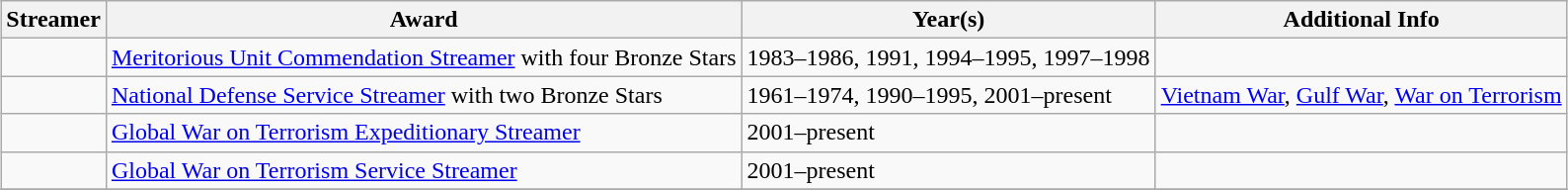<table class="wikitable" style="margin:auto;">
<tr>
<th>Streamer</th>
<th>Award</th>
<th>Year(s)</th>
<th>Additional Info</th>
</tr>
<tr>
<td></td>
<td><a href='#'>Meritorious Unit Commendation Streamer</a> with four Bronze Stars</td>
<td>1983–1986, 1991, 1994–1995, 1997–1998</td>
<td><br></td>
</tr>
<tr>
<td></td>
<td><a href='#'>National Defense Service Streamer</a> with two Bronze Stars</td>
<td>1961–1974, 1990–1995, 2001–present</td>
<td><a href='#'>Vietnam War</a>, <a href='#'>Gulf War</a>, <a href='#'>War on Terrorism</a></td>
</tr>
<tr>
<td></td>
<td><a href='#'>Global War on Terrorism Expeditionary Streamer</a></td>
<td>2001–present</td>
<td><br></td>
</tr>
<tr>
<td></td>
<td><a href='#'>Global War on Terrorism Service Streamer</a></td>
<td>2001–present</td>
<td><br></td>
</tr>
<tr>
</tr>
</table>
